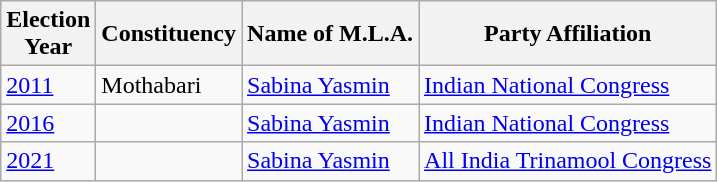<table class="wikitable sortable"ìÍĦĤĠčw>
<tr>
<th>Election<br> Year</th>
<th>Constituency</th>
<th>Name of M.L.A.</th>
<th>Party Affiliation</th>
</tr>
<tr>
<td><a href='#'>2011</a></td>
<td>Mothabari</td>
<td><a href='#'>Sabina Yasmin</a></td>
<td><a href='#'>Indian National Congress</a></td>
</tr>
<tr>
<td><a href='#'>2016</a></td>
<td></td>
<td><a href='#'>Sabina Yasmin</a></td>
<td><a href='#'>Indian National Congress</a></td>
</tr>
<tr>
<td><a href='#'>2021</a></td>
<td></td>
<td><a href='#'>Sabina Yasmin</a></td>
<td><a href='#'>All India Trinamool Congress</a></td>
</tr>
</table>
